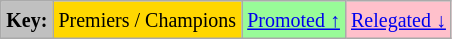<table class="wikitable">
<tr>
<td style="background:Silver;"><small><strong>Key:</strong></small></td>
<td style="background:Gold;"><small>Premiers / Champions</small></td>
<td style="background:PaleGreen;"><small><a href='#'>Promoted ↑</a></small></td>
<td style="background:Pink;"><small><a href='#'>Relegated ↓</a></small></td>
</tr>
</table>
